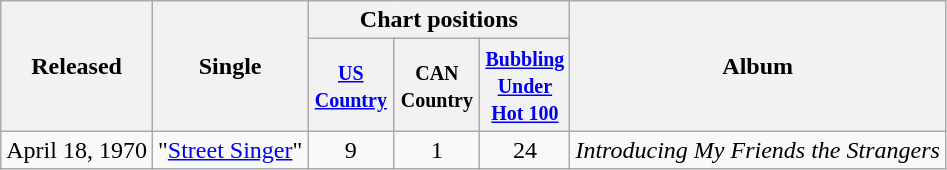<table class="wikitable">
<tr>
<th rowspan="2">Released</th>
<th rowspan="2">Single</th>
<th colspan="3">Chart positions</th>
<th rowspan="2">Album</th>
</tr>
<tr>
<th style="width:50px;"><small><a href='#'>US Country</a></small></th>
<th style="width:50px;"><small>CAN Country</small></th>
<th style="width:50px;"><small><a href='#'>Bubbling Under Hot 100</a></small></th>
</tr>
<tr>
<td>April 18, 1970</td>
<td>"<a href='#'>Street Singer</a>"</td>
<td style="text-align:center;">9</td>
<td style="text-align:center;">1</td>
<td style="text-align:center;">24</td>
<td><em>Introducing My Friends the Strangers</em></td>
</tr>
</table>
